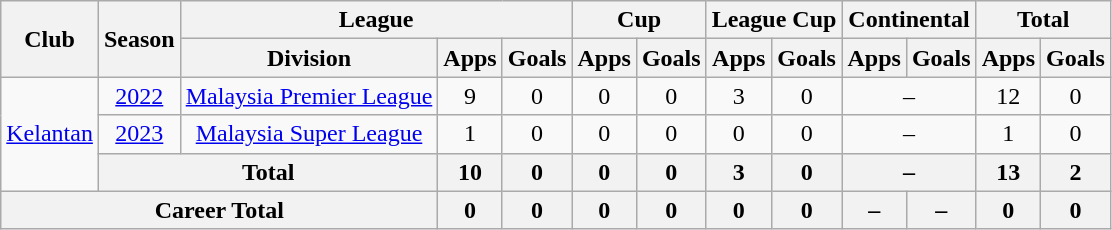<table class=wikitable style="text-align:center">
<tr>
<th rowspan=2>Club</th>
<th rowspan=2>Season</th>
<th colspan=3>League</th>
<th colspan=2>Cup</th>
<th colspan=2>League Cup</th>
<th colspan=2>Continental</th>
<th colspan=2>Total</th>
</tr>
<tr>
<th>Division</th>
<th>Apps</th>
<th>Goals</th>
<th>Apps</th>
<th>Goals</th>
<th>Apps</th>
<th>Goals</th>
<th>Apps</th>
<th>Goals</th>
<th>Apps</th>
<th>Goals</th>
</tr>
<tr>
<td rowspan="3"><a href='#'>Kelantan</a></td>
<td><a href='#'>2022</a></td>
<td><a href='#'>Malaysia Premier League</a></td>
<td>9</td>
<td>0</td>
<td>0</td>
<td>0</td>
<td>3</td>
<td>0</td>
<td colspan=2>–</td>
<td>12</td>
<td>0</td>
</tr>
<tr>
<td><a href='#'>2023</a></td>
<td><a href='#'>Malaysia Super League</a></td>
<td>1</td>
<td>0</td>
<td>0</td>
<td>0</td>
<td>0</td>
<td>0</td>
<td colspan=2>–</td>
<td>1</td>
<td>0</td>
</tr>
<tr>
<th colspan="2">Total</th>
<th>10</th>
<th>0</th>
<th>0</th>
<th>0</th>
<th>3</th>
<th>0</th>
<th colspan=2>–</th>
<th>13</th>
<th>2</th>
</tr>
<tr>
<th colspan="3">Career Total</th>
<th>0</th>
<th>0</th>
<th>0</th>
<th>0</th>
<th>0</th>
<th>0</th>
<th>–</th>
<th>–</th>
<th>0</th>
<th>0</th>
</tr>
</table>
